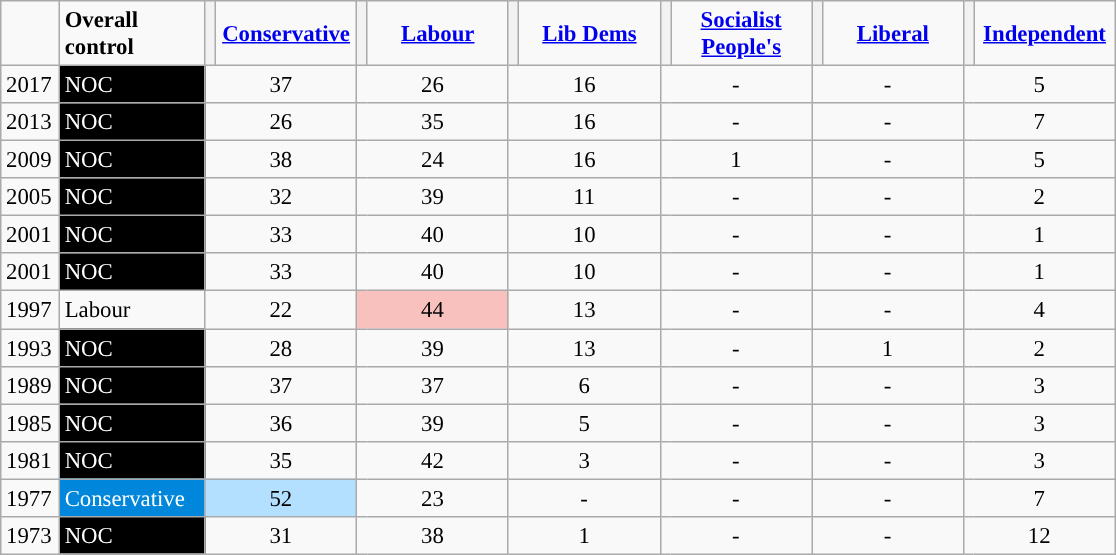<table class="wikitable" style="text-align:left; padding-left:1em; font-size: 95%">
<tr>
<td width=32></td>
<td width=90><strong>Overall control</strong></td>
<th style="background-color: "></th>
<td width=87 align="center"><strong><a href='#'>Conservative</a></strong></td>
<th style="background-color: "></th>
<td width=87 align="center"><strong><a href='#'>Labour</a></strong></td>
<th style="background-color: "></th>
<td width=87 align="center"><strong><a href='#'>Lib Dems</a></strong></td>
<th style="background-color: "></th>
<td width=87 align="center"><strong><a href='#'>Socialist People's</a></strong></td>
<th style="background-color: "></th>
<td width=87 align="center"><strong><a href='#'>Liberal</a></strong></td>
<th style="background-color: "></th>
<td width=87 align="center"><strong><a href='#'>Independent</a></strong></td>
</tr>
<tr>
<td>2017</td>
<td style="background:black; color:white">NOC</td>
<td colspan=2 align="center">37</td>
<td colspan=2 align="center">26</td>
<td colspan=2 align="center">16</td>
<td colspan=2 align="center">-</td>
<td colspan=2 align="center">-</td>
<td colspan=2 align="center">5</td>
</tr>
<tr>
<td>2013</td>
<td style="background:black; color:white">NOC</td>
<td colspan=2 align="center">26</td>
<td colspan=2 align="center">35</td>
<td colspan=2 align="center">16</td>
<td colspan=2 align="center">-</td>
<td colspan=2 align="center">-</td>
<td colspan=2 align="center">7</td>
</tr>
<tr>
<td>2009</td>
<td style="background:black; color:white">NOC</td>
<td colspan=2 align="center">38</td>
<td colspan=2 align="center">24</td>
<td colspan=2 align="center">16</td>
<td colspan=2 align="center">1</td>
<td colspan=2 align="center">-</td>
<td colspan=2 align="center">5</td>
</tr>
<tr>
<td>2005</td>
<td style="background:black; color:white">NOC</td>
<td colspan=2 align="center">32</td>
<td colspan=2 align="center">39</td>
<td colspan=2 align="center">11</td>
<td colspan=2 align="center">-</td>
<td colspan=2 align="center">-</td>
<td colspan=2 align="center">2</td>
</tr>
<tr>
<td>2001</td>
<td style="background:black; color:white">NOC</td>
<td colspan=2 align="center">33</td>
<td colspan=2 align="center">40</td>
<td colspan=2 align="center">10</td>
<td colspan=2 align="center">-</td>
<td colspan=2 align="center">-</td>
<td colspan=2 align="center">1</td>
</tr>
<tr>
<td>2001</td>
<td style="background:black; color:white">NOC</td>
<td colspan=2 align="center">33</td>
<td colspan=2 align="center">40</td>
<td colspan=2 align="center">10</td>
<td colspan=2 align="center">-</td>
<td colspan=2 align="center">-</td>
<td colspan=2 align="center">1</td>
</tr>
<tr>
<td>1997</td>
<td style="background:">Labour</td>
<td colspan=2 align="center">22</td>
<td colspan=2 align="center" style="background:#F8C1BE">44</td>
<td colspan=2 align="center">13</td>
<td colspan=2 align="center">-</td>
<td colspan=2 align="center">-</td>
<td colspan=2 align="center">4</td>
</tr>
<tr>
<td>1993</td>
<td style="background:black; color:white">NOC</td>
<td colspan=2 align="center">28</td>
<td colspan=2 align="center">39</td>
<td colspan=2 align="center">13</td>
<td colspan=2 align="center">-</td>
<td colspan=2 align="center">1</td>
<td colspan=2 align="center">2</td>
</tr>
<tr>
<td>1989</td>
<td style="background:black; color:white">NOC</td>
<td colspan=2 align="center">37</td>
<td colspan=2 align="center">37</td>
<td colspan=2 align="center">6</td>
<td colspan=2 align="center">-</td>
<td colspan=2 align="center">-</td>
<td colspan=2 align="center">3</td>
</tr>
<tr>
<td>1985</td>
<td style="background:black; color:white">NOC</td>
<td colspan=2 align="center">36</td>
<td colspan=2 align="center">39</td>
<td colspan=2 align="center">5</td>
<td colspan=2 align="center">-</td>
<td colspan=2 align="center">-</td>
<td colspan=2 align="center">3</td>
</tr>
<tr>
<td>1981</td>
<td style="background:black; color:white">NOC</td>
<td colspan=2 align="center">35</td>
<td colspan=2 align="center">42</td>
<td colspan=2 align="center">3</td>
<td colspan=2 align="center">-</td>
<td colspan=2 align="center">-</td>
<td colspan=2 align="center">3</td>
</tr>
<tr>
<td>1977</td>
<td style="background:#0087DC; color:white">Conservative</td>
<td colspan=2 align="center" style="background:#B3E0FF">52</td>
<td colspan=2 align="center">23</td>
<td colspan=2 align="center">-</td>
<td colspan=2 align="center">-</td>
<td colspan=2 align="center">-</td>
<td colspan=2 align="center">7</td>
</tr>
<tr>
<td>1973</td>
<td style="background:black; color:white">NOC</td>
<td colspan=2 align="center">31</td>
<td colspan=2 align="center">38</td>
<td colspan=2 align="center">1</td>
<td colspan=2 align="center">-</td>
<td colspan=2 align="center">-</td>
<td colspan=2 align="center">12</td>
</tr>
</table>
